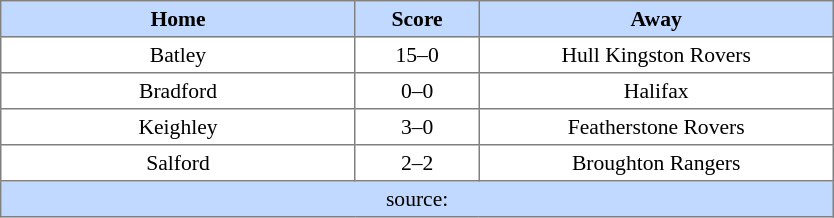<table border=1 style="border-collapse:collapse; font-size:90%; text-align:center;" cellpadding=3 cellspacing=0 width=44%>
<tr bgcolor=#C1D8FF>
<th width=19%>Home</th>
<th width=6%>Score</th>
<th width=19%>Away</th>
</tr>
<tr>
<td>Batley</td>
<td>15–0</td>
<td>Hull Kingston Rovers</td>
</tr>
<tr>
<td>Bradford</td>
<td>0–0</td>
<td>Halifax</td>
</tr>
<tr>
<td>Keighley</td>
<td>3–0</td>
<td>Featherstone Rovers</td>
</tr>
<tr>
<td>Salford</td>
<td>2–2</td>
<td>Broughton Rangers</td>
</tr>
<tr bgcolor=#C1D8FF>
<td colspan=3>source:</td>
</tr>
</table>
